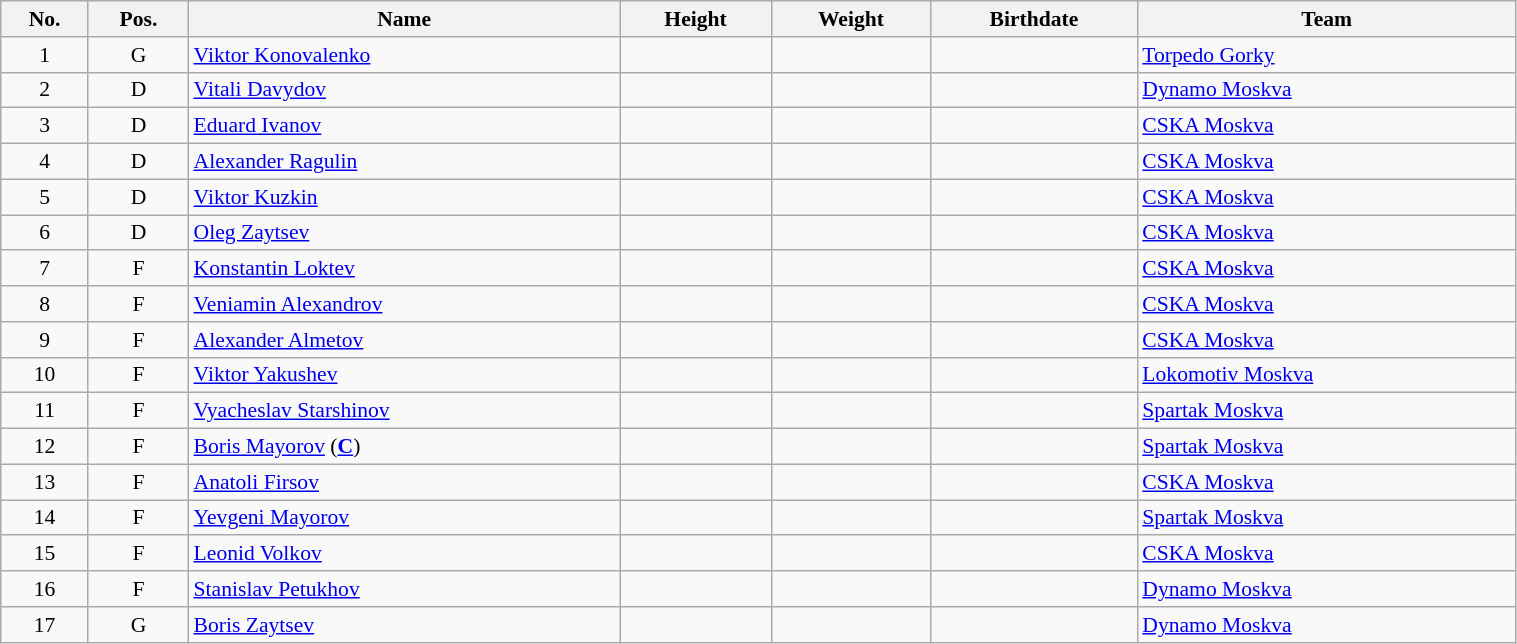<table class="wikitable sortable" width="80%" style="font-size: 90%; text-align: center;">
<tr>
<th>No.</th>
<th>Pos.</th>
<th>Name</th>
<th>Height</th>
<th>Weight</th>
<th>Birthdate</th>
<th>Team</th>
</tr>
<tr>
<td>1</td>
<td>G</td>
<td style="text-align:left;"><a href='#'>Viktor Konovalenko</a></td>
<td></td>
<td></td>
<td style="text-align:right;"></td>
<td style="text-align:left;"> <a href='#'>Torpedo Gorky</a></td>
</tr>
<tr>
<td>2</td>
<td>D</td>
<td style="text-align:left;"><a href='#'>Vitali Davydov</a></td>
<td></td>
<td></td>
<td style="text-align:right;"></td>
<td style="text-align:left;"> <a href='#'>Dynamo Moskva</a></td>
</tr>
<tr>
<td>3</td>
<td>D</td>
<td style="text-align:left;"><a href='#'>Eduard Ivanov</a></td>
<td></td>
<td></td>
<td style="text-align:right;"></td>
<td style="text-align:left;"> <a href='#'>CSKA Moskva</a></td>
</tr>
<tr>
<td>4</td>
<td>D</td>
<td style="text-align:left;"><a href='#'>Alexander Ragulin</a></td>
<td></td>
<td></td>
<td style="text-align:right;"></td>
<td style="text-align:left;"> <a href='#'>CSKA Moskva</a></td>
</tr>
<tr>
<td>5</td>
<td>D</td>
<td style="text-align:left;"><a href='#'>Viktor Kuzkin</a></td>
<td></td>
<td></td>
<td style="text-align:right;"></td>
<td style="text-align:left;"> <a href='#'>CSKA Moskva</a></td>
</tr>
<tr>
<td>6</td>
<td>D</td>
<td style="text-align:left;"><a href='#'>Oleg Zaytsev</a></td>
<td></td>
<td></td>
<td style="text-align:right;"></td>
<td style="text-align:left;"> <a href='#'>CSKA Moskva</a></td>
</tr>
<tr>
<td>7</td>
<td>F</td>
<td style="text-align:left;"><a href='#'>Konstantin Loktev</a></td>
<td></td>
<td></td>
<td style="text-align:right;"></td>
<td style="text-align:left;"> <a href='#'>CSKA Moskva</a></td>
</tr>
<tr>
<td>8</td>
<td>F</td>
<td style="text-align:left;"><a href='#'>Veniamin Alexandrov</a></td>
<td></td>
<td></td>
<td style="text-align:right;"></td>
<td style="text-align:left;"> <a href='#'>CSKA Moskva</a></td>
</tr>
<tr>
<td>9</td>
<td>F</td>
<td style="text-align:left;"><a href='#'>Alexander Almetov</a></td>
<td></td>
<td></td>
<td style="text-align:right;"></td>
<td style="text-align:left;"> <a href='#'>CSKA Moskva</a></td>
</tr>
<tr>
<td>10</td>
<td>F</td>
<td style="text-align:left;"><a href='#'>Viktor Yakushev</a></td>
<td></td>
<td></td>
<td style="text-align:right;"></td>
<td style="text-align:left;"> <a href='#'>Lokomotiv Moskva</a></td>
</tr>
<tr>
<td>11</td>
<td>F</td>
<td style="text-align:left;"><a href='#'>Vyacheslav Starshinov</a></td>
<td></td>
<td></td>
<td style="text-align:right;"></td>
<td style="text-align:left;"> <a href='#'>Spartak Moskva</a></td>
</tr>
<tr>
<td>12</td>
<td>F</td>
<td style="text-align:left;"><a href='#'>Boris Mayorov</a> (<strong><a href='#'>C</a></strong>)</td>
<td></td>
<td></td>
<td style="text-align:right;"></td>
<td style="text-align:left;"> <a href='#'>Spartak Moskva</a></td>
</tr>
<tr>
<td>13</td>
<td>F</td>
<td style="text-align:left;"><a href='#'>Anatoli Firsov</a></td>
<td></td>
<td></td>
<td style="text-align:right;"></td>
<td style="text-align:left;"> <a href='#'>CSKA Moskva</a></td>
</tr>
<tr>
<td>14</td>
<td>F</td>
<td style="text-align:left;"><a href='#'>Yevgeni Mayorov</a></td>
<td></td>
<td></td>
<td style="text-align:right;"></td>
<td style="text-align:left;"> <a href='#'>Spartak Moskva</a></td>
</tr>
<tr>
<td>15</td>
<td>F</td>
<td style="text-align:left;"><a href='#'>Leonid Volkov</a></td>
<td></td>
<td></td>
<td style="text-align:right;"></td>
<td style="text-align:left;"> <a href='#'>CSKA Moskva</a></td>
</tr>
<tr>
<td>16</td>
<td>F</td>
<td style="text-align:left;"><a href='#'>Stanislav Petukhov</a></td>
<td></td>
<td></td>
<td style="text-align:right;"></td>
<td style="text-align:left;"> <a href='#'>Dynamo Moskva</a></td>
</tr>
<tr>
<td>17</td>
<td>G</td>
<td style="text-align:left;"><a href='#'>Boris Zaytsev</a></td>
<td></td>
<td></td>
<td style="text-align:right;"></td>
<td style="text-align:left;"> <a href='#'>Dynamo Moskva</a></td>
</tr>
</table>
